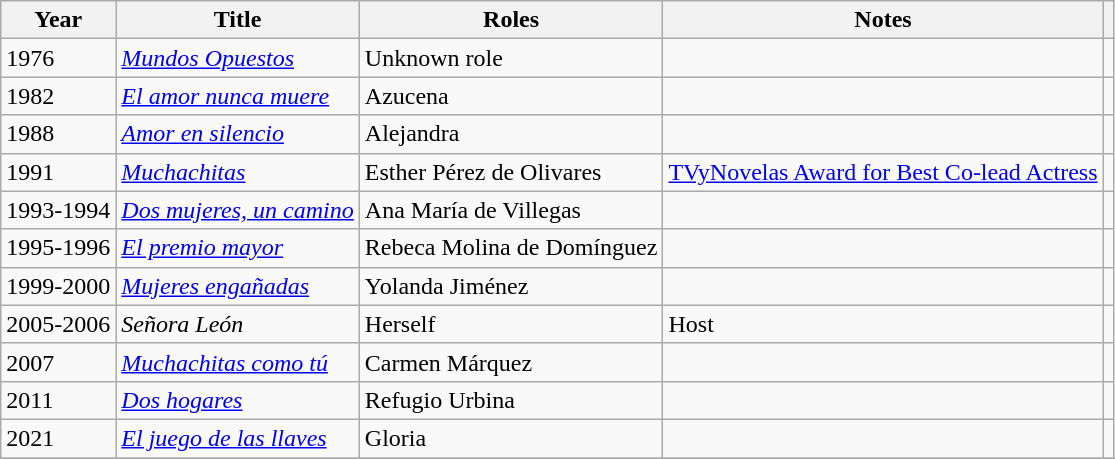<table class="wikitable sortable">
<tr>
<th>Year</th>
<th>Title</th>
<th>Roles</th>
<th>Notes</th>
<th></th>
</tr>
<tr>
<td>1976</td>
<td><em><a href='#'>Mundos Opuestos</a></em></td>
<td>Unknown role</td>
<td></td>
<td></td>
</tr>
<tr>
<td>1982</td>
<td><em><a href='#'>El amor nunca muere</a></em></td>
<td>Azucena</td>
<td></td>
<td></td>
</tr>
<tr>
<td>1988</td>
<td><em><a href='#'>Amor en silencio</a></em></td>
<td>Alejandra</td>
<td></td>
<td></td>
</tr>
<tr>
<td>1991</td>
<td><em><a href='#'>Muchachitas</a></em></td>
<td>Esther Pérez de Olivares</td>
<td><a href='#'>TVyNovelas Award for Best Co-lead Actress</a></td>
<td></td>
</tr>
<tr>
<td>1993-1994</td>
<td><em><a href='#'>Dos mujeres, un camino</a></em></td>
<td>Ana María de Villegas</td>
<td></td>
<td></td>
</tr>
<tr>
<td>1995-1996</td>
<td><em><a href='#'>El premio mayor</a></em></td>
<td>Rebeca Molina de Domínguez</td>
<td></td>
<td></td>
</tr>
<tr>
<td>1999-2000</td>
<td><em><a href='#'>Mujeres engañadas</a></em></td>
<td>Yolanda Jiménez</td>
<td></td>
<td></td>
</tr>
<tr>
<td>2005-2006</td>
<td><em>Señora León</em></td>
<td>Herself</td>
<td>Host</td>
<td></td>
</tr>
<tr>
<td>2007</td>
<td><em><a href='#'>Muchachitas como tú</a></em></td>
<td>Carmen Márquez</td>
<td></td>
<td></td>
</tr>
<tr>
<td>2011</td>
<td><em><a href='#'>Dos hogares</a></em></td>
<td>Refugio Urbina</td>
<td></td>
<td></td>
</tr>
<tr>
<td>2021</td>
<td><em><a href='#'>El juego de las llaves</a></em></td>
<td>Gloria</td>
<td></td>
<td></td>
</tr>
<tr>
</tr>
</table>
